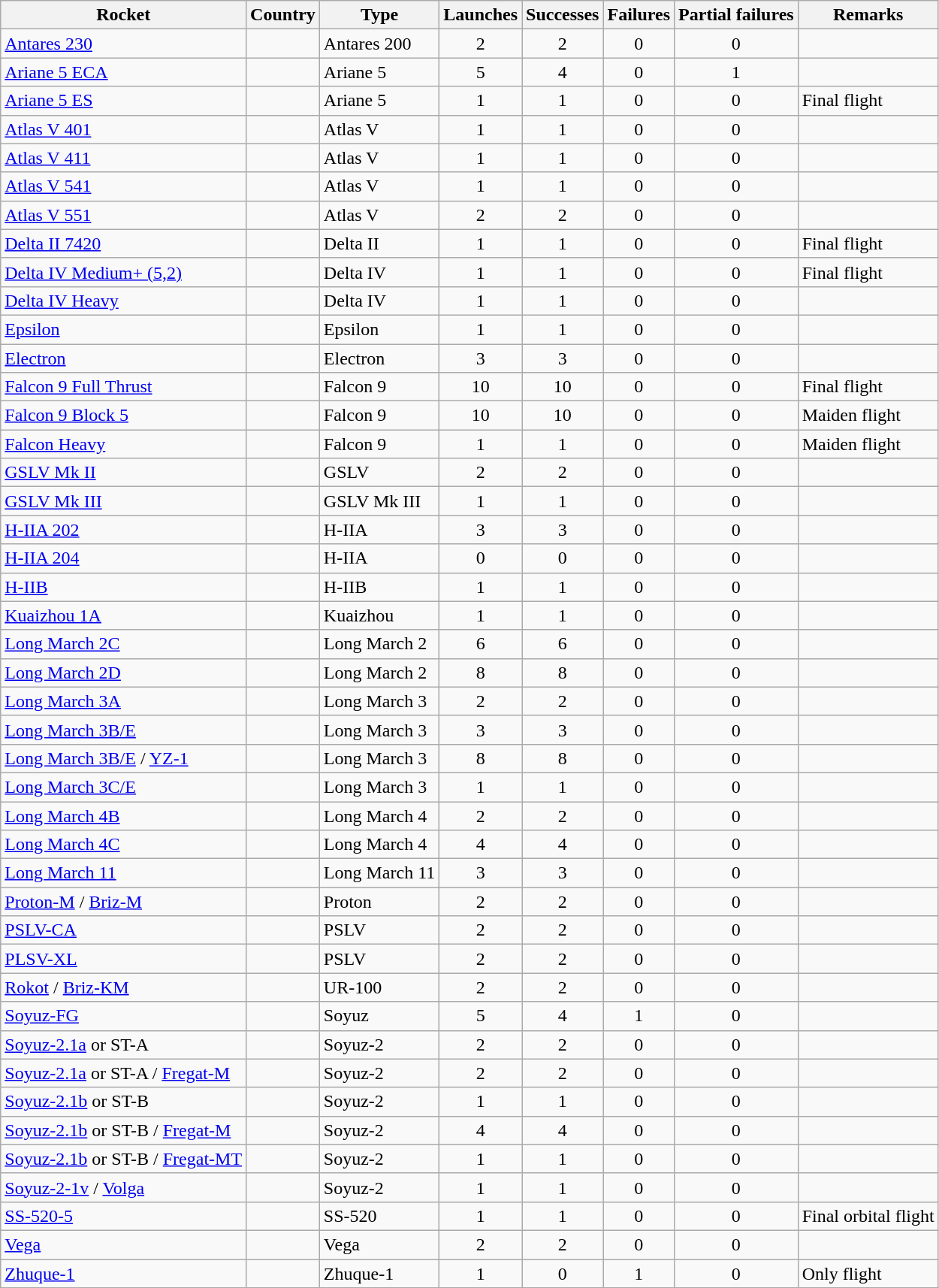<table class="wikitable sortable collapsible collapsed" style="text-align:center;">
<tr>
<th>Rocket</th>
<th>Country</th>
<th>Type</th>
<th>Launches</th>
<th>Successes</th>
<th>Failures</th>
<th>Partial failures</th>
<th>Remarks</th>
</tr>
<tr>
<td align=left><a href='#'>Antares 230</a></td>
<td align=left></td>
<td align=left>Antares 200</td>
<td>2</td>
<td>2</td>
<td>0</td>
<td>0</td>
<td></td>
</tr>
<tr>
<td align=left><a href='#'>Ariane 5 ECA</a></td>
<td align=left></td>
<td align=left>Ariane 5</td>
<td>5</td>
<td>4</td>
<td>0</td>
<td>1</td>
<td></td>
</tr>
<tr>
<td align=left><a href='#'>Ariane 5 ES</a></td>
<td align=left></td>
<td align=left>Ariane 5</td>
<td>1</td>
<td>1</td>
<td>0</td>
<td>0</td>
<td align=left>Final flight</td>
</tr>
<tr>
<td align=left><a href='#'>Atlas V 401</a></td>
<td align=left></td>
<td align=left>Atlas V</td>
<td>1</td>
<td>1</td>
<td>0</td>
<td>0</td>
<td></td>
</tr>
<tr>
<td align=left><a href='#'>Atlas V 411</a></td>
<td align=left></td>
<td align=left>Atlas V</td>
<td>1</td>
<td>1</td>
<td>0</td>
<td>0</td>
<td></td>
</tr>
<tr>
<td align=left><a href='#'>Atlas V 541</a></td>
<td align=left></td>
<td align=left>Atlas V</td>
<td>1</td>
<td>1</td>
<td>0</td>
<td>0</td>
<td></td>
</tr>
<tr>
<td align=left><a href='#'>Atlas V 551</a></td>
<td align=left></td>
<td align=left>Atlas V</td>
<td>2</td>
<td>2</td>
<td>0</td>
<td>0</td>
<td></td>
</tr>
<tr>
<td align=left><a href='#'>Delta II 7420</a></td>
<td align=left></td>
<td align=left>Delta II</td>
<td>1</td>
<td>1</td>
<td>0</td>
<td>0</td>
<td align=left>Final flight</td>
</tr>
<tr>
<td align=left><a href='#'>Delta IV Medium+ (5,2)</a></td>
<td align=left></td>
<td align=left>Delta IV</td>
<td>1</td>
<td>1</td>
<td>0</td>
<td>0</td>
<td align=left>Final flight</td>
</tr>
<tr>
<td align=left><a href='#'>Delta IV Heavy</a></td>
<td align=left></td>
<td align=left>Delta IV</td>
<td>1</td>
<td>1</td>
<td>0</td>
<td>0</td>
<td></td>
</tr>
<tr>
<td align=left><a href='#'>Epsilon</a></td>
<td align=left></td>
<td align=left>Epsilon</td>
<td>1</td>
<td>1</td>
<td>0</td>
<td>0</td>
<td></td>
</tr>
<tr>
<td align=left><a href='#'>Electron</a></td>
<td align=left></td>
<td align=left>Electron</td>
<td>3</td>
<td>3</td>
<td>0</td>
<td>0</td>
<td></td>
</tr>
<tr>
<td align=left><a href='#'>Falcon 9 Full Thrust</a></td>
<td align=left></td>
<td align=left>Falcon 9</td>
<td>10</td>
<td>10</td>
<td>0</td>
<td>0</td>
<td align=left>Final flight</td>
</tr>
<tr>
<td align=left><a href='#'>Falcon 9 Block 5</a></td>
<td align=left></td>
<td align=left>Falcon 9</td>
<td>10</td>
<td>10</td>
<td>0</td>
<td>0</td>
<td align=left>Maiden flight</td>
</tr>
<tr>
<td align=left><a href='#'>Falcon Heavy</a></td>
<td align=left></td>
<td align=left>Falcon 9</td>
<td>1</td>
<td>1</td>
<td>0</td>
<td>0</td>
<td align=left>Maiden flight</td>
</tr>
<tr>
<td align=left><a href='#'>GSLV Mk II</a></td>
<td align=left></td>
<td align=left>GSLV</td>
<td>2</td>
<td>2</td>
<td>0</td>
<td>0</td>
<td></td>
</tr>
<tr>
<td align=left><a href='#'>GSLV Mk III</a></td>
<td align=left></td>
<td align=left>GSLV Mk III</td>
<td>1</td>
<td>1</td>
<td>0</td>
<td>0</td>
<td></td>
</tr>
<tr>
<td align=left><a href='#'>H-IIA 202</a></td>
<td align=left></td>
<td align=left>H-IIA</td>
<td>3</td>
<td>3</td>
<td>0</td>
<td>0</td>
<td></td>
</tr>
<tr>
<td align=left><a href='#'>H-IIA 204</a></td>
<td align=left></td>
<td align=left>H-IIA</td>
<td>0</td>
<td>0</td>
<td>0</td>
<td>0</td>
<td></td>
</tr>
<tr>
<td align=left><a href='#'>H-IIB</a></td>
<td align=left></td>
<td align=left>H-IIB</td>
<td>1</td>
<td>1</td>
<td>0</td>
<td>0</td>
<td></td>
</tr>
<tr>
<td align=left><a href='#'>Kuaizhou 1A</a></td>
<td align=left></td>
<td align=left>Kuaizhou</td>
<td>1</td>
<td>1</td>
<td>0</td>
<td>0</td>
<td></td>
</tr>
<tr>
<td align=left><a href='#'>Long March 2C</a></td>
<td align=left></td>
<td align=left>Long March 2</td>
<td>6</td>
<td>6</td>
<td>0</td>
<td>0</td>
<td></td>
</tr>
<tr>
<td align=left><a href='#'>Long March 2D</a></td>
<td align=left></td>
<td align=left>Long March 2</td>
<td>8</td>
<td>8</td>
<td>0</td>
<td>0</td>
<td></td>
</tr>
<tr>
<td align=left><a href='#'>Long March 3A</a></td>
<td align=left></td>
<td align=left>Long March 3</td>
<td>2</td>
<td>2</td>
<td>0</td>
<td>0</td>
<td></td>
</tr>
<tr>
<td align=left><a href='#'>Long March 3B/E</a></td>
<td align=left></td>
<td align=left>Long March 3</td>
<td>3</td>
<td>3</td>
<td>0</td>
<td>0</td>
<td></td>
</tr>
<tr>
<td align=left><a href='#'>Long March 3B/E</a> / <a href='#'>YZ-1</a></td>
<td align=left></td>
<td align=left>Long March 3</td>
<td>8</td>
<td>8</td>
<td>0</td>
<td>0</td>
<td></td>
</tr>
<tr>
<td align=left><a href='#'>Long March 3C/E</a></td>
<td align=left></td>
<td align=left>Long March 3</td>
<td>1</td>
<td>1</td>
<td>0</td>
<td>0</td>
<td></td>
</tr>
<tr>
<td align=left><a href='#'>Long March 4B</a></td>
<td align=left></td>
<td align=left>Long March 4</td>
<td>2</td>
<td>2</td>
<td>0</td>
<td>0</td>
<td></td>
</tr>
<tr>
<td align=left><a href='#'>Long March 4C</a></td>
<td align=left></td>
<td align=left>Long March 4</td>
<td>4</td>
<td>4</td>
<td>0</td>
<td>0</td>
<td></td>
</tr>
<tr>
<td align=left><a href='#'>Long March 11</a></td>
<td align=left></td>
<td align=left>Long March 11</td>
<td>3</td>
<td>3</td>
<td>0</td>
<td>0</td>
<td></td>
</tr>
<tr>
<td align=left><a href='#'>Proton-M</a> / <a href='#'>Briz-M</a></td>
<td align=left></td>
<td align=left>Proton</td>
<td>2</td>
<td>2</td>
<td>0</td>
<td>0</td>
<td></td>
</tr>
<tr>
<td align=left><a href='#'>PSLV-CA</a></td>
<td align=left></td>
<td align=left>PSLV</td>
<td>2</td>
<td>2</td>
<td>0</td>
<td>0</td>
<td></td>
</tr>
<tr>
<td align=left><a href='#'>PLSV-XL</a></td>
<td align=left></td>
<td align=left>PSLV</td>
<td>2</td>
<td>2</td>
<td>0</td>
<td>0</td>
<td></td>
</tr>
<tr>
<td align=left><a href='#'>Rokot</a> / <a href='#'>Briz-KM</a></td>
<td align=left></td>
<td align=left>UR-100</td>
<td>2</td>
<td>2</td>
<td>0</td>
<td>0</td>
<td></td>
</tr>
<tr>
<td align=left><a href='#'>Soyuz-FG</a></td>
<td align=left></td>
<td align=left>Soyuz</td>
<td>5</td>
<td>4</td>
<td>1</td>
<td>0</td>
<td></td>
</tr>
<tr>
<td align=left><a href='#'>Soyuz-2.1a</a> or ST-A</td>
<td align=left></td>
<td align=left>Soyuz-2</td>
<td>2</td>
<td>2</td>
<td>0</td>
<td>0</td>
<td></td>
</tr>
<tr>
<td align=left><a href='#'>Soyuz-2.1a</a> or ST-A / <a href='#'>Fregat-M</a></td>
<td align=left></td>
<td align=left>Soyuz-2</td>
<td>2</td>
<td>2</td>
<td>0</td>
<td>0</td>
<td></td>
</tr>
<tr>
<td align=left><a href='#'>Soyuz-2.1b</a> or ST-B</td>
<td align=left></td>
<td align=left>Soyuz-2</td>
<td>1</td>
<td>1</td>
<td>0</td>
<td>0</td>
<td></td>
</tr>
<tr>
<td align=left><a href='#'>Soyuz-2.1b</a> or ST-B / <a href='#'>Fregat-M</a></td>
<td align=left></td>
<td align=left>Soyuz-2</td>
<td>4</td>
<td>4</td>
<td>0</td>
<td>0</td>
<td></td>
</tr>
<tr>
<td align=left><a href='#'>Soyuz-2.1b</a> or ST-B / <a href='#'>Fregat-MT</a></td>
<td align=left></td>
<td align=left>Soyuz-2</td>
<td>1</td>
<td>1</td>
<td>0</td>
<td>0</td>
<td></td>
</tr>
<tr>
<td align=left><a href='#'>Soyuz-2-1v</a> / <a href='#'>Volga</a></td>
<td align=left></td>
<td align=left>Soyuz-2</td>
<td>1</td>
<td>1</td>
<td>0</td>
<td>0</td>
<td></td>
</tr>
<tr>
<td align=left><a href='#'>SS-520-5</a></td>
<td align=left></td>
<td align=left>SS-520</td>
<td>1</td>
<td>1</td>
<td>0</td>
<td>0</td>
<td align=left>Final orbital flight</td>
</tr>
<tr>
<td align=left><a href='#'>Vega</a></td>
<td align=left></td>
<td align=left>Vega</td>
<td>2</td>
<td>2</td>
<td>0</td>
<td>0</td>
<td></td>
</tr>
<tr>
<td align=left><a href='#'>Zhuque-1</a></td>
<td align=left></td>
<td align=left>Zhuque-1</td>
<td>1</td>
<td>0</td>
<td>1</td>
<td>0</td>
<td align=left>Only flight</td>
</tr>
</table>
